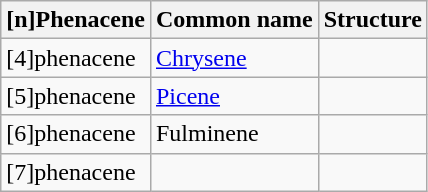<table class="wikitable">
<tr>
<th>[n]Phenacene</th>
<th>Common name</th>
<th>Structure</th>
</tr>
<tr>
<td>[4]phenacene</td>
<td><a href='#'>Chrysene</a></td>
<td></td>
</tr>
<tr>
<td>[5]phenacene</td>
<td><a href='#'>Picene</a></td>
<td></td>
</tr>
<tr>
<td>[6]phenacene</td>
<td>Fulminene</td>
<td></td>
</tr>
<tr>
<td>[7]phenacene</td>
<td></td>
<td></td>
</tr>
</table>
